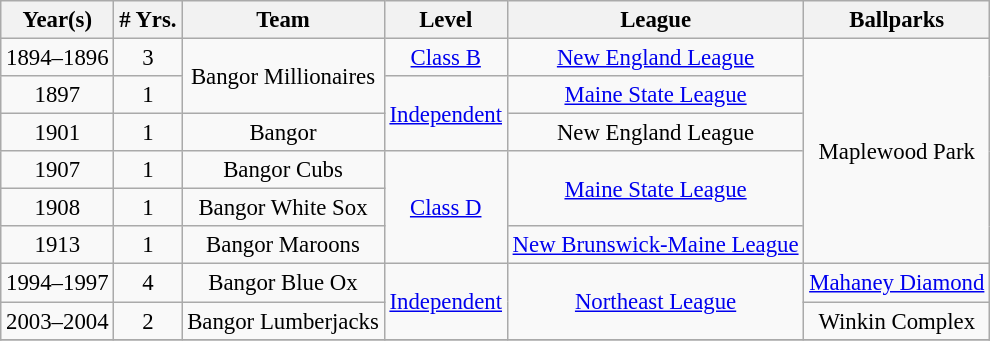<table class="wikitable" style="text-align:center; font-size: 95%;">
<tr>
<th>Year(s)</th>
<th># Yrs.</th>
<th>Team</th>
<th>Level</th>
<th>League</th>
<th>Ballparks</th>
</tr>
<tr>
<td>1894–1896</td>
<td>3</td>
<td rowspan=2>Bangor Millionaires</td>
<td><a href='#'>Class B</a></td>
<td><a href='#'>New England League</a></td>
<td rowspan=6>Maplewood Park</td>
</tr>
<tr>
<td>1897</td>
<td>1</td>
<td rowspan=2><a href='#'>Independent</a></td>
<td><a href='#'>Maine State League</a></td>
</tr>
<tr>
<td>1901</td>
<td>1</td>
<td>Bangor</td>
<td>New England League</td>
</tr>
<tr>
<td>1907</td>
<td>1</td>
<td>Bangor Cubs</td>
<td rowspan=3><a href='#'>Class D</a></td>
<td rowspan=2><a href='#'>Maine State League</a></td>
</tr>
<tr>
<td>1908</td>
<td>1</td>
<td>Bangor White Sox</td>
</tr>
<tr>
<td>1913</td>
<td>1</td>
<td>Bangor Maroons</td>
<td><a href='#'>New Brunswick-Maine League</a></td>
</tr>
<tr>
<td>1994–1997</td>
<td>4</td>
<td>Bangor Blue Ox</td>
<td rowspan=2><a href='#'>Independent</a></td>
<td rowspan=2><a href='#'>Northeast League</a></td>
<td><a href='#'>Mahaney Diamond</a></td>
</tr>
<tr>
<td>2003–2004</td>
<td>2</td>
<td>Bangor Lumberjacks</td>
<td>Winkin Complex</td>
</tr>
<tr>
</tr>
</table>
